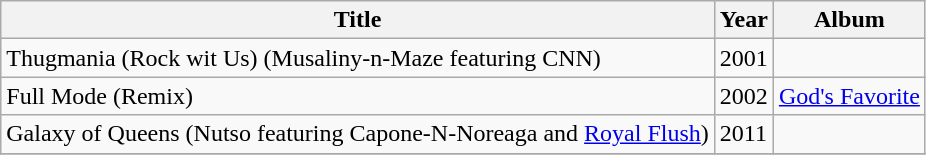<table class="wikitable plainrowheaders" style="text-align:left;">
<tr>
<th>Title</th>
<th>Year</th>
<th>Album</th>
</tr>
<tr>
<td>Thugmania (Rock wit Us) (Musaliny-n-Maze featuring CNN)</td>
<td>2001</td>
<td></td>
</tr>
<tr>
<td>Full Mode (Remix)</td>
<td>2002</td>
<td><a href='#'>God's Favorite</a></td>
</tr>
<tr>
<td>Galaxy of Queens (Nutso featuring Capone-N-Noreaga and <a href='#'>Royal Flush</a>)</td>
<td>2011</td>
<td></td>
</tr>
<tr>
</tr>
</table>
